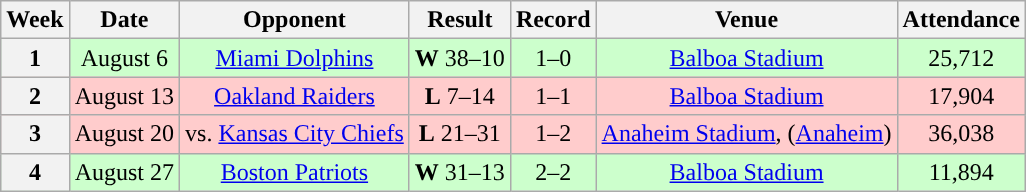<table class="wikitable" style="text-align:center">
<tr>
<th>Week</th>
<th>Date</th>
<th>Opponent</th>
<th>Result</th>
<th>Record</th>
<th>Venue</th>
<th>Attendance</th>
</tr>
<tr style="background:#cfc">
<th>1</th>
<td>August 6</td>
<td><a href='#'>Miami Dolphins</a></td>
<td><strong>W</strong> 38–10</td>
<td>1–0</td>
<td><a href='#'>Balboa Stadium</a></td>
<td>25,712</td>
</tr>
<tr style="background:#fcc">
<th>2</th>
<td>August 13</td>
<td><a href='#'>Oakland Raiders</a></td>
<td><strong>L</strong> 7–14</td>
<td>1–1</td>
<td><a href='#'>Balboa Stadium</a></td>
<td>17,904</td>
</tr>
<tr style="background:#fcc">
<th>3</th>
<td>August 20</td>
<td>vs. <a href='#'>Kansas City Chiefs</a></td>
<td><strong>L</strong> 21–31</td>
<td>1–2</td>
<td><a href='#'>Anaheim Stadium</a>, (<a href='#'>Anaheim</a>)</td>
<td>36,038</td>
</tr>
<tr style="background:#cfc">
<th>4</th>
<td>August 27</td>
<td><a href='#'>Boston Patriots</a></td>
<td><strong>W</strong> 31–13</td>
<td>2–2</td>
<td><a href='#'>Balboa Stadium</a></td>
<td>11,894</td>
</tr>
</table>
